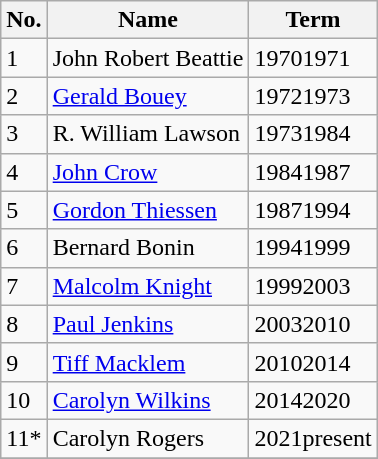<table class="wikitable">
<tr>
<th>No.</th>
<th>Name</th>
<th>Term</th>
</tr>
<tr>
<td>1</td>
<td>John Robert Beattie</td>
<td>19701971</td>
</tr>
<tr>
<td>2</td>
<td><a href='#'>Gerald Bouey</a></td>
<td>19721973</td>
</tr>
<tr>
<td>3</td>
<td>R. William Lawson</td>
<td>19731984</td>
</tr>
<tr>
<td>4</td>
<td><a href='#'>John Crow</a></td>
<td>19841987</td>
</tr>
<tr>
<td>5</td>
<td><a href='#'>Gordon Thiessen</a></td>
<td>19871994</td>
</tr>
<tr>
<td>6</td>
<td>Bernard Bonin</td>
<td>19941999</td>
</tr>
<tr>
<td>7</td>
<td><a href='#'>Malcolm Knight</a></td>
<td>19992003</td>
</tr>
<tr>
<td>8</td>
<td><a href='#'>Paul Jenkins</a></td>
<td>20032010</td>
</tr>
<tr>
<td>9</td>
<td><a href='#'>Tiff Macklem</a></td>
<td>20102014</td>
</tr>
<tr>
<td>10</td>
<td><a href='#'>Carolyn Wilkins</a></td>
<td>20142020</td>
</tr>
<tr>
<td>11*</td>
<td>Carolyn Rogers</td>
<td>2021present</td>
</tr>
<tr>
</tr>
</table>
